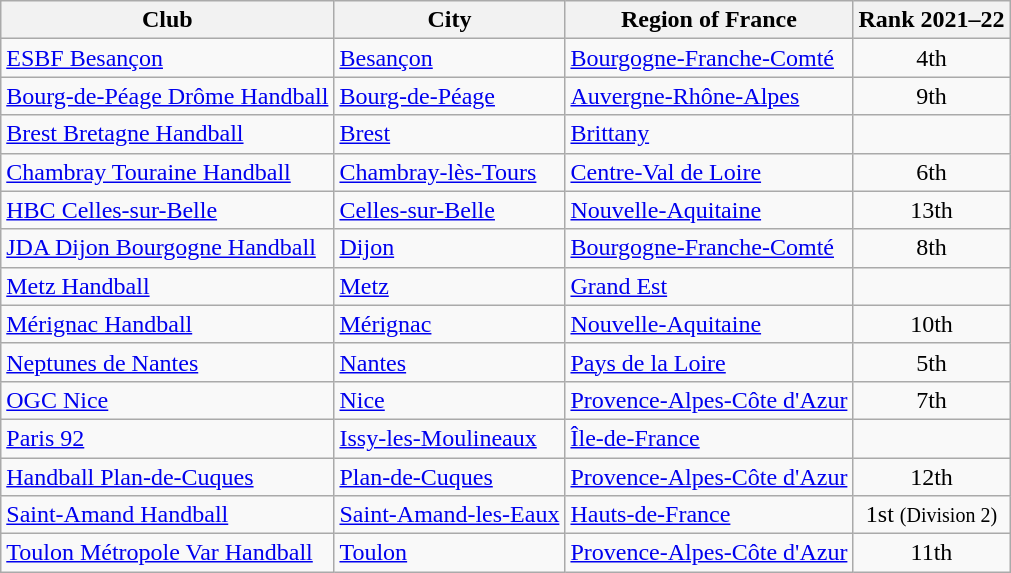<table class="wikitable sortable">
<tr>
<th>Club</th>
<th>City</th>
<th>Region of France</th>
<th>Rank 2021–22</th>
</tr>
<tr>
<td><a href='#'>ESBF Besançon</a></td>
<td><a href='#'>Besançon</a></td>
<td><a href='#'>Bourgogne-Franche-Comté</a></td>
<td align="center">4th</td>
</tr>
<tr>
<td><a href='#'>Bourg-de-Péage Drôme Handball</a></td>
<td><a href='#'>Bourg-de-Péage</a></td>
<td><a href='#'>Auvergne-Rhône-Alpes</a></td>
<td align="center">9th</td>
</tr>
<tr>
<td><a href='#'>Brest Bretagne Handball</a></td>
<td><a href='#'>Brest</a></td>
<td><a href='#'>Brittany</a></td>
<td align="center"></td>
</tr>
<tr>
<td><a href='#'>Chambray Touraine Handball</a></td>
<td><a href='#'>Chambray-lès-Tours</a></td>
<td><a href='#'>Centre-Val de Loire</a></td>
<td align="center">6th</td>
</tr>
<tr>
<td><a href='#'>HBC Celles-sur-Belle</a></td>
<td><a href='#'>Celles-sur-Belle</a></td>
<td><a href='#'>Nouvelle-Aquitaine</a></td>
<td align="center">13th</td>
</tr>
<tr>
<td><a href='#'>JDA Dijon Bourgogne Handball</a></td>
<td><a href='#'>Dijon</a></td>
<td><a href='#'>Bourgogne-Franche-Comté</a></td>
<td align="center">8th</td>
</tr>
<tr>
<td><a href='#'>Metz Handball</a></td>
<td><a href='#'>Metz</a></td>
<td><a href='#'>Grand Est</a></td>
<td align="center"></td>
</tr>
<tr>
<td><a href='#'>Mérignac Handball</a></td>
<td><a href='#'>Mérignac</a></td>
<td><a href='#'>Nouvelle-Aquitaine</a></td>
<td align="center">10th</td>
</tr>
<tr>
<td><a href='#'>Neptunes de Nantes</a></td>
<td><a href='#'>Nantes</a></td>
<td><a href='#'>Pays de la Loire</a></td>
<td align="center">5th</td>
</tr>
<tr>
<td><a href='#'>OGC Nice</a></td>
<td><a href='#'>Nice</a></td>
<td><a href='#'>Provence-Alpes-Côte d'Azur</a></td>
<td align="center">7th</td>
</tr>
<tr>
<td><a href='#'>Paris 92</a></td>
<td><a href='#'>Issy-les-Moulineaux</a></td>
<td><a href='#'>Île-de-France</a></td>
<td align="center"></td>
</tr>
<tr>
<td><a href='#'>Handball Plan-de-Cuques</a></td>
<td><a href='#'>Plan-de-Cuques</a></td>
<td><a href='#'>Provence-Alpes-Côte d'Azur</a></td>
<td align="center">12th</td>
</tr>
<tr>
<td><a href='#'>Saint-Amand Handball</a></td>
<td><a href='#'>Saint-Amand-les-Eaux</a></td>
<td><a href='#'>Hauts-de-France</a></td>
<td align="center"> 1st  <small>(Division 2)</small></td>
</tr>
<tr>
<td><a href='#'>Toulon Métropole Var Handball</a></td>
<td><a href='#'>Toulon</a></td>
<td><a href='#'>Provence-Alpes-Côte d'Azur</a></td>
<td align="center">11th</td>
</tr>
</table>
